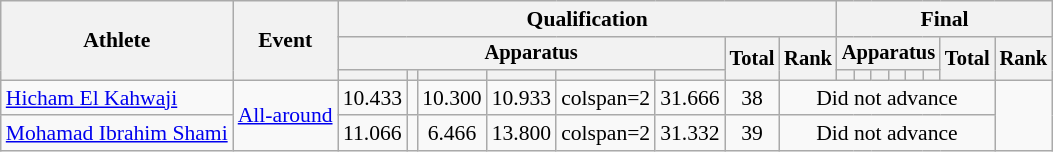<table class="wikitable" style="font-size:90%">
<tr>
<th rowspan=3>Athlete</th>
<th rowspan=3>Event</th>
<th colspan =8>Qualification</th>
<th colspan =8>Final</th>
</tr>
<tr style="font-size:95%">
<th colspan=6>Apparatus</th>
<th rowspan=2>Total</th>
<th rowspan=2>Rank</th>
<th colspan=6>Apparatus</th>
<th rowspan=2>Total</th>
<th rowspan=2>Rank</th>
</tr>
<tr style="font-size:95%">
<th></th>
<th></th>
<th></th>
<th></th>
<th></th>
<th></th>
<th></th>
<th></th>
<th></th>
<th></th>
<th></th>
<th></th>
</tr>
<tr align=center>
<td align=left><a href='#'>Hicham El Kahwaji</a></td>
<td align=left rowspan=2><a href='#'>All-around</a></td>
<td>10.433</td>
<td></td>
<td>10.300</td>
<td>10.933</td>
<td>colspan=2 </td>
<td>31.666</td>
<td>38</td>
<td colspan=8>Did not advance</td>
</tr>
<tr align=center>
<td align=left><a href='#'>Mohamad Ibrahim Shami</a></td>
<td>11.066</td>
<td></td>
<td>6.466</td>
<td>13.800</td>
<td>colspan=2 </td>
<td>31.332</td>
<td>39</td>
<td colspan=8>Did not advance</td>
</tr>
</table>
